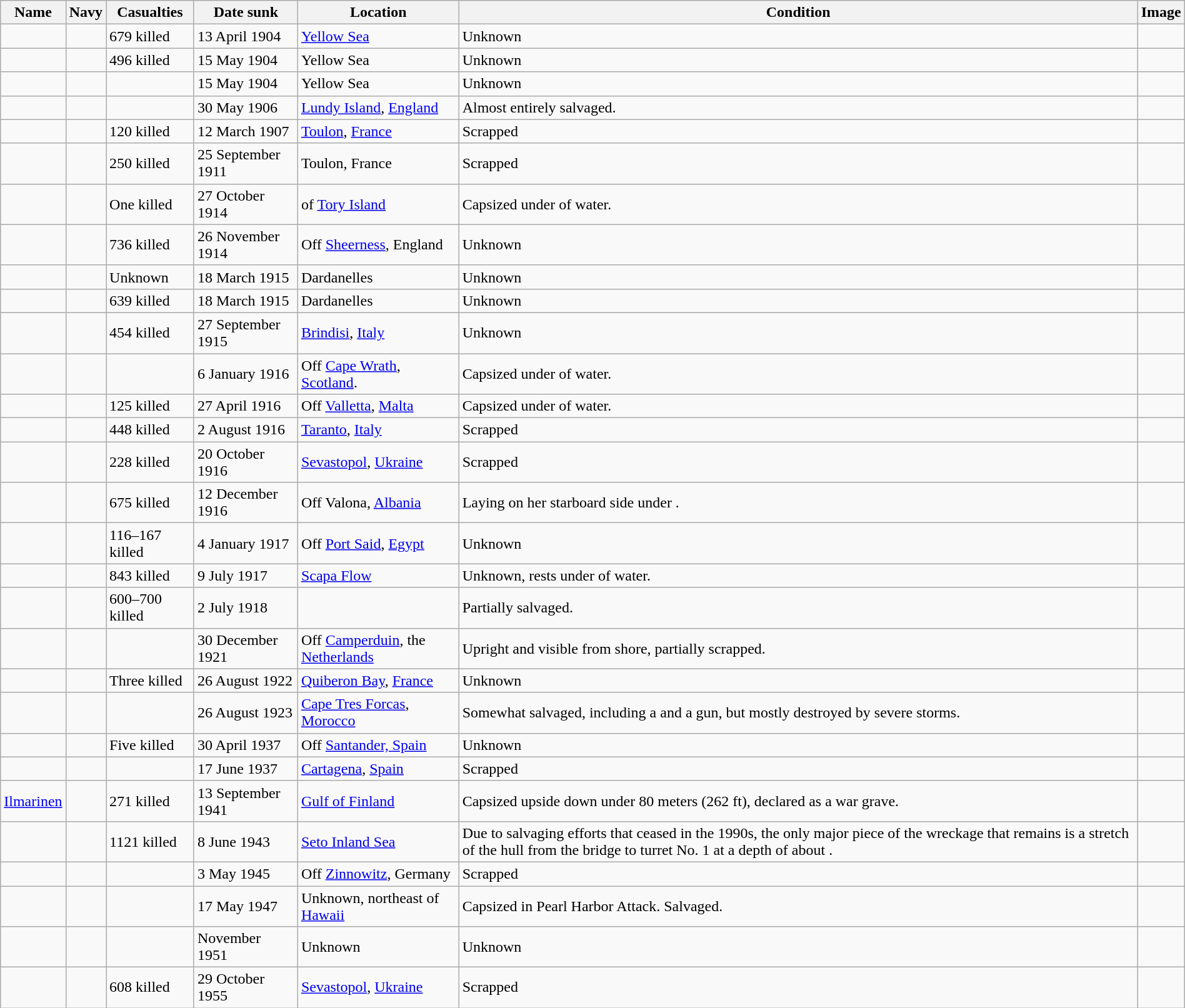<table class="wikitable sortable" style="width:100%;">
<tr>
<th scope="col">Name</th>
<th scope="col">Navy</th>
<th scope="col">Casualties</th>
<th scope="col">Date sunk</th>
<th scope="col">Location</th>
<th scope="col">Condition</th>
<th scope="col">Image</th>
</tr>
<tr>
<td></td>
<td></td>
<td>679 killed</td>
<td>13 April 1904</td>
<td><a href='#'>Yellow Sea</a></td>
<td>Unknown</td>
<td></td>
</tr>
<tr>
<td></td>
<td></td>
<td>496 killed</td>
<td>15 May 1904</td>
<td> Yellow Sea</td>
<td>Unknown</td>
<td></td>
</tr>
<tr>
<td></td>
<td></td>
<td></td>
<td>15 May 1904</td>
<td> Yellow Sea</td>
<td>Unknown</td>
<td></td>
</tr>
<tr>
<td></td>
<td></td>
<td></td>
<td>30 May 1906</td>
<td><a href='#'>Lundy Island</a>, <a href='#'>England</a></td>
<td>Almost entirely salvaged.</td>
<td></td>
</tr>
<tr>
<td></td>
<td></td>
<td>120 killed</td>
<td>12 March 1907</td>
<td><a href='#'>Toulon</a>, <a href='#'>France</a></td>
<td>Scrapped</td>
<td></td>
</tr>
<tr>
<td></td>
<td></td>
<td>250 killed</td>
<td>25 September 1911</td>
<td>Toulon, France</td>
<td>Scrapped</td>
<td></td>
</tr>
<tr>
<td></td>
<td></td>
<td>One killed</td>
<td>27 October 1914</td>
<td>  of <a href='#'>Tory Island</a></td>
<td>Capsized under  of water.</td>
<td></td>
</tr>
<tr>
<td></td>
<td></td>
<td>736 killed</td>
<td>26 November 1914</td>
<td> Off <a href='#'>Sheerness</a>, England</td>
<td>Unknown</td>
<td></td>
</tr>
<tr>
<td></td>
<td></td>
<td>Unknown</td>
<td>18 March 1915</td>
<td>Dardanelles</td>
<td>Unknown</td>
<td></td>
</tr>
<tr>
<td></td>
<td></td>
<td>639 killed</td>
<td>18 March 1915</td>
<td> Dardanelles</td>
<td>Unknown</td>
<td></td>
</tr>
<tr>
<td></td>
<td></td>
<td>454 killed</td>
<td>27 September 1915</td>
<td><a href='#'>Brindisi</a>, <a href='#'>Italy</a></td>
<td>Unknown</td>
<td></td>
</tr>
<tr>
<td></td>
<td></td>
<td></td>
<td>6 January 1916</td>
<td>Off <a href='#'>Cape Wrath</a>, <a href='#'>Scotland</a>.</td>
<td>Capsized under  of water.</td>
<td></td>
</tr>
<tr>
<td></td>
<td></td>
<td>125 killed</td>
<td>27 April 1916</td>
<td> Off <a href='#'>Valletta</a>, <a href='#'>Malta</a></td>
<td>Capsized under  of water.</td>
<td></td>
</tr>
<tr>
<td></td>
<td></td>
<td>448 killed</td>
<td>2 August 1916</td>
<td><a href='#'>Taranto</a>, <a href='#'>Italy</a></td>
<td>Scrapped</td>
<td></td>
</tr>
<tr>
<td></td>
<td></td>
<td>228 killed</td>
<td>20 October 1916</td>
<td><a href='#'>Sevastopol</a>, <a href='#'>Ukraine</a></td>
<td>Scrapped</td>
<td></td>
</tr>
<tr>
<td></td>
<td></td>
<td>675 killed</td>
<td>12 December 1916</td>
<td>Off Valona, <a href='#'>Albania</a></td>
<td>Laying on her starboard side under .</td>
<td></td>
</tr>
<tr>
<td></td>
<td></td>
<td>116–167 killed</td>
<td>4 January 1917</td>
<td>Off <a href='#'>Port Said</a>, <a href='#'>Egypt</a></td>
<td>Unknown</td>
<td></td>
</tr>
<tr>
<td></td>
<td></td>
<td>843 killed</td>
<td>9 July 1917</td>
<td> <a href='#'>Scapa Flow</a></td>
<td>Unknown, rests under  of water.</td>
<td></td>
</tr>
<tr>
<td></td>
<td></td>
<td>600–700 killed</td>
<td>2 July 1918</td>
<td></td>
<td>Partially salvaged.</td>
<td></td>
</tr>
<tr>
<td></td>
<td></td>
<td></td>
<td>30 December 1921</td>
<td> Off <a href='#'>Camperduin</a>, the <a href='#'>Netherlands</a></td>
<td>Upright and visible from shore, partially scrapped.</td>
<td></td>
</tr>
<tr>
<td></td>
<td></td>
<td>Three killed</td>
<td>26 August 1922</td>
<td> <a href='#'>Quiberon Bay</a>, <a href='#'>France</a></td>
<td>Unknown</td>
<td></td>
</tr>
<tr>
<td></td>
<td></td>
<td></td>
<td>26 August 1923</td>
<td><a href='#'>Cape Tres Forcas</a>, <a href='#'>Morocco</a></td>
<td>Somewhat salvaged, including a  and a  gun, but mostly destroyed by severe storms.</td>
<td></td>
</tr>
<tr>
<td></td>
<td></td>
<td>Five killed</td>
<td>30 April 1937</td>
<td> Off <a href='#'>Santander, Spain</a></td>
<td>Unknown</td>
<td></td>
</tr>
<tr>
<td></td>
<td></td>
<td></td>
<td>17 June 1937</td>
<td><a href='#'>Cartagena</a>, <a href='#'>Spain</a></td>
<td>Scrapped</td>
<td></td>
</tr>
<tr>
<td><a href='#'>Ilmarinen</a></td>
<td></td>
<td>271 killed</td>
<td>13 September 1941</td>
<td><a href='#'>Gulf of Finland</a></td>
<td>Capsized upside down under 80 meters (262 ft), declared as a war grave.</td>
<td></td>
</tr>
<tr>
<td></td>
<td></td>
<td>1121 killed</td>
<td>8 June 1943</td>
<td> <a href='#'>Seto Inland Sea</a></td>
<td>Due to salvaging efforts that ceased in the 1990s, the only major piece of the wreckage that remains is a  stretch of the hull from the bridge to turret No. 1 at a depth of about .</td>
<td></td>
</tr>
<tr>
<td></td>
<td></td>
<td></td>
<td>3 May 1945</td>
<td>Off <a href='#'>Zinnowitz</a>, Germany</td>
<td>Scrapped</td>
<td></td>
</tr>
<tr>
<td></td>
<td></td>
<td></td>
<td>17 May 1947</td>
<td>Unknown, northeast of <a href='#'>Hawaii</a></td>
<td>Capsized in Pearl Harbor Attack. Salvaged.</td>
<td></td>
</tr>
<tr>
<td></td>
<td></td>
<td></td>
<td>November 1951</td>
<td>Unknown</td>
<td>Unknown</td>
<td></td>
</tr>
<tr>
<td></td>
<td></td>
<td>608 killed</td>
<td>29 October 1955</td>
<td> <a href='#'>Sevastopol</a>, <a href='#'>Ukraine</a></td>
<td>Scrapped</td>
<td></td>
</tr>
</table>
